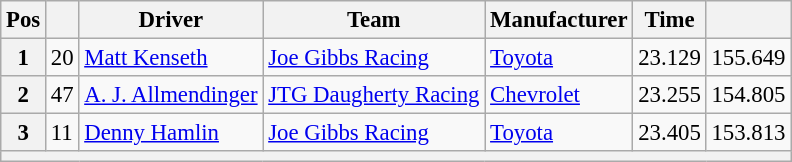<table class="wikitable" style="font-size:95%">
<tr>
<th>Pos</th>
<th></th>
<th>Driver</th>
<th>Team</th>
<th>Manufacturer</th>
<th>Time</th>
<th></th>
</tr>
<tr>
<th>1</th>
<td>20</td>
<td><a href='#'>Matt Kenseth</a></td>
<td><a href='#'>Joe Gibbs Racing</a></td>
<td><a href='#'>Toyota</a></td>
<td>23.129</td>
<td>155.649</td>
</tr>
<tr>
<th>2</th>
<td>47</td>
<td><a href='#'>A. J. Allmendinger</a></td>
<td><a href='#'>JTG Daugherty Racing</a></td>
<td><a href='#'>Chevrolet</a></td>
<td>23.255</td>
<td>154.805</td>
</tr>
<tr>
<th>3</th>
<td>11</td>
<td><a href='#'>Denny Hamlin</a></td>
<td><a href='#'>Joe Gibbs Racing</a></td>
<td><a href='#'>Toyota</a></td>
<td>23.405</td>
<td>153.813</td>
</tr>
<tr>
<th colspan="7"></th>
</tr>
</table>
